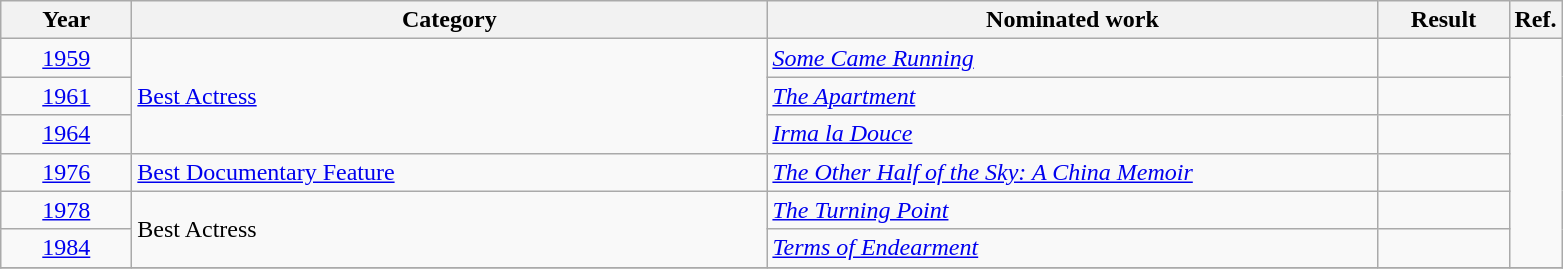<table class=wikitable>
<tr>
<th scope="col" style="width:5em;">Year</th>
<th scope="col" style="width:26em;">Category</th>
<th scope="col" style="width:25em;">Nominated work</th>
<th scope="col" style="width:5em;">Result</th>
<th>Ref.</th>
</tr>
<tr>
<td style="text-align:center;"><a href='#'>1959</a></td>
<td rowspan=3><a href='#'>Best Actress</a></td>
<td><em><a href='#'>Some Came Running</a></em></td>
<td></td>
<td rowspan=6></td>
</tr>
<tr>
<td style="text-align:center;"><a href='#'>1961</a></td>
<td><em><a href='#'>The Apartment</a></em></td>
<td></td>
</tr>
<tr>
<td style="text-align:center;"><a href='#'>1964</a></td>
<td><em><a href='#'>Irma la Douce</a></em></td>
<td></td>
</tr>
<tr>
<td style="text-align:center;"><a href='#'>1976</a></td>
<td><a href='#'>Best Documentary Feature</a></td>
<td><em><a href='#'>The Other Half of the Sky: A China Memoir</a></em></td>
<td></td>
</tr>
<tr>
<td style="text-align:center;"><a href='#'>1978</a></td>
<td rowspan=2>Best Actress</td>
<td><em><a href='#'>The Turning Point</a></em></td>
<td></td>
</tr>
<tr>
<td style="text-align:center;"><a href='#'>1984</a></td>
<td><em><a href='#'>Terms of Endearment</a></em></td>
<td></td>
</tr>
<tr>
</tr>
</table>
